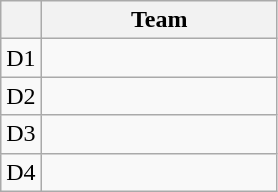<table class="wikitable" style="display:inline-table;">
<tr>
<th></th>
<th width=150>Team</th>
</tr>
<tr>
<td align=center>D1</td>
<td></td>
</tr>
<tr>
<td align=center>D2</td>
<td></td>
</tr>
<tr>
<td align=center>D3</td>
<td></td>
</tr>
<tr>
<td align=center>D4</td>
<td></td>
</tr>
</table>
